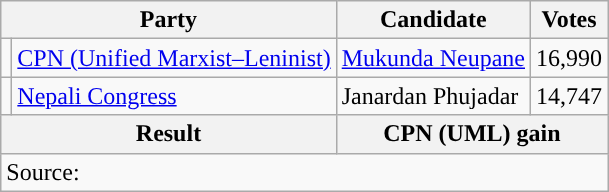<table class="wikitable">
<tr>
<th colspan="2">Party</th>
<th>Candidate</th>
<th>Votes</th>
</tr>
<tr>
<td style="background-color:"></td>
<td><a href='#'>CPN (Unified Marxist–Leninist)</a></td>
<td><a href='#'>Mukunda Neupane</a></td>
<td>16,990</td>
</tr>
<tr>
<td style="background-color:"></td>
<td><a href='#'>Nepali Congress</a></td>
<td>Janardan Phujadar</td>
<td>14,747</td>
</tr>
<tr>
<th colspan="2">Result</th>
<th colspan="2">CPN (UML) gain</th>
</tr>
<tr>
<td colspan="4">Source: </td>
</tr>
</table>
